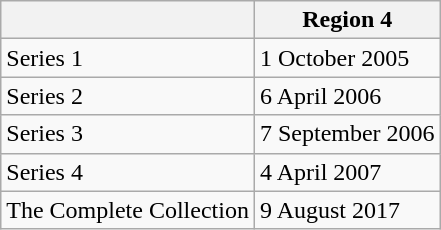<table class="wikitable">
<tr>
<th></th>
<th>Region 4</th>
</tr>
<tr>
<td>Series 1</td>
<td>1 October 2005</td>
</tr>
<tr>
<td>Series 2</td>
<td>6 April 2006</td>
</tr>
<tr>
<td>Series 3</td>
<td>7 September 2006</td>
</tr>
<tr>
<td>Series 4</td>
<td>4 April 2007</td>
</tr>
<tr>
<td>The Complete Collection</td>
<td>9 August 2017</td>
</tr>
</table>
